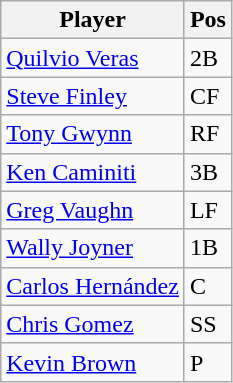<table class="wikitable">
<tr>
<th>Player</th>
<th>Pos</th>
</tr>
<tr>
<td><a href='#'>Quilvio Veras</a></td>
<td>2B</td>
</tr>
<tr>
<td><a href='#'>Steve Finley</a></td>
<td>CF</td>
</tr>
<tr>
<td><a href='#'>Tony Gwynn</a></td>
<td>RF</td>
</tr>
<tr>
<td><a href='#'>Ken Caminiti</a></td>
<td>3B</td>
</tr>
<tr>
<td><a href='#'>Greg Vaughn</a></td>
<td>LF</td>
</tr>
<tr>
<td><a href='#'>Wally Joyner</a></td>
<td>1B</td>
</tr>
<tr>
<td><a href='#'>Carlos Hernández</a></td>
<td>C</td>
</tr>
<tr>
<td><a href='#'>Chris Gomez</a></td>
<td>SS</td>
</tr>
<tr>
<td><a href='#'>Kevin Brown</a></td>
<td>P</td>
</tr>
</table>
